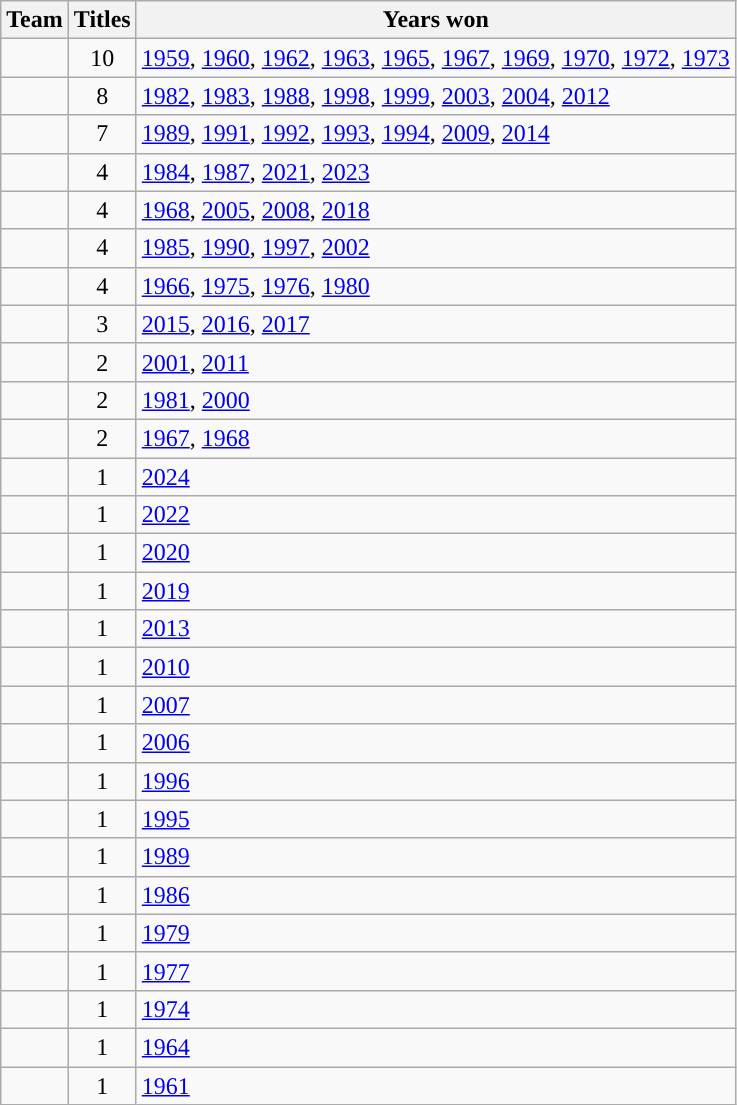<table class="wikitable sortable" style=text-align:center>
<tr>
<th>Team</th>
<th>Titles</th>
<th>Years won</th>
</tr>
<tr>
<td style=><strong></strong></td>
<td>10</td>
<td align=left><a href='#'>1959</a>, <a href='#'>1960</a>, <a href='#'>1962</a>, <a href='#'>1963</a>, <a href='#'>1965</a>, <a href='#'>1967</a>, <a href='#'>1969</a>, <a href='#'>1970</a>, <a href='#'>1972</a>, <a href='#'>1973</a></td>
</tr>
<tr>
<td style=><strong></strong></td>
<td>8</td>
<td align=left><a href='#'>1982</a>, <a href='#'>1983</a>, <a href='#'>1988</a>, <a href='#'>1998</a>, <a href='#'>1999</a>, <a href='#'>2003</a>, <a href='#'>2004</a>, <a href='#'>2012</a></td>
</tr>
<tr>
<td style=><strong><a href='#'></a></strong></td>
<td>7</td>
<td align=left><a href='#'>1989</a>, <a href='#'>1991</a>, <a href='#'>1992</a>, <a href='#'>1993</a>, <a href='#'>1994</a>, <a href='#'>2009</a>, <a href='#'>2014</a></td>
</tr>
<tr>
<td style=><strong><a href='#'></a></strong></td>
<td>4</td>
<td align=left><a href='#'>1984</a>, <a href='#'>1987</a>, <a href='#'>2021</a>, <a href='#'>2023</a></td>
</tr>
<tr>
<td style=><strong><a href='#'></a></strong></td>
<td>4</td>
<td align=left><a href='#'>1968</a>, <a href='#'>2005</a>, <a href='#'>2008</a>, <a href='#'>2018</a></td>
</tr>
<tr>
<td style=><strong><a href='#'></a></strong></td>
<td>4</td>
<td align=left><a href='#'>1985</a>, <a href='#'>1990</a>, <a href='#'>1997</a>, <a href='#'>2002</a></td>
</tr>
<tr>
<td style=><strong></strong></td>
<td>4</td>
<td align=left><a href='#'>1966</a>, <a href='#'>1975</a>, <a href='#'>1976</a>, <a href='#'>1980</a></td>
</tr>
<tr>
<td style=><strong><a href='#'></a></strong></td>
<td>3</td>
<td align=left><a href='#'>2015</a>, <a href='#'>2016</a>, <a href='#'>2017</a></td>
</tr>
<tr>
<td style=><strong></strong></td>
<td>2</td>
<td align=left><a href='#'>2001</a>, <a href='#'>2011</a></td>
</tr>
<tr>
<td style=><strong><a href='#'></a></strong></td>
<td>2</td>
<td align=left><a href='#'>1981</a>, <a href='#'>2000</a></td>
</tr>
<tr>
<td style=><strong><a href='#'></a></strong></td>
<td>2</td>
<td align=left><a href='#'>1967</a>, <a href='#'>1968</a></td>
</tr>
<tr>
<td style=><strong></strong></td>
<td>1</td>
<td align=left><a href='#'>2024</a></td>
</tr>
<tr>
<td style=><strong></strong></td>
<td>1</td>
<td align=left><a href='#'>2022</a></td>
</tr>
<tr>
<td style=><strong><a href='#'></a></strong></td>
<td>1</td>
<td align=left><a href='#'>2020</a></td>
</tr>
<tr>
<td style=><strong></strong></td>
<td>1</td>
<td align=left><a href='#'>2019</a></td>
</tr>
<tr>
<td style=><strong></strong></td>
<td>1</td>
<td align=left><a href='#'>2013</a></td>
</tr>
<tr>
<td style=><strong></strong></td>
<td>1</td>
<td align=left><a href='#'>2010</a></td>
</tr>
<tr>
<td style=><strong></strong></td>
<td>1</td>
<td align=left><a href='#'>2007</a></td>
</tr>
<tr>
<td style=><strong></strong></td>
<td>1</td>
<td align=left><a href='#'>2006</a></td>
</tr>
<tr>
<td style=></td>
<td>1</td>
<td align=left><a href='#'>1996</a></td>
</tr>
<tr>
<td style=><strong><a href='#'></a></strong></td>
<td>1</td>
<td align=left><a href='#'>1995</a></td>
</tr>
<tr>
<td style=><strong><a href='#'></a></strong></td>
<td>1</td>
<td align=left><a href='#'>1989</a></td>
</tr>
<tr>
<td style=><strong><a href='#'></a></strong></td>
<td>1</td>
<td align=left><a href='#'>1986</a></td>
</tr>
<tr>
<td style=><strong><a href='#'></a></strong></td>
<td>1</td>
<td align=left><a href='#'>1979</a></td>
</tr>
<tr>
<td style=><em><a href='#'></a></em></td>
<td>1</td>
<td align=left><a href='#'>1977</a></td>
</tr>
<tr>
<td style=><strong><a href='#'></a></strong></td>
<td>1</td>
<td align=left><a href='#'>1974</a></td>
</tr>
<tr>
<td style=><strong></strong></td>
<td>1</td>
<td align=left><a href='#'>1964</a></td>
</tr>
<tr>
<td style=><strong></strong></td>
<td>1</td>
<td align=left><a href='#'>1961</a></td>
</tr>
</table>
